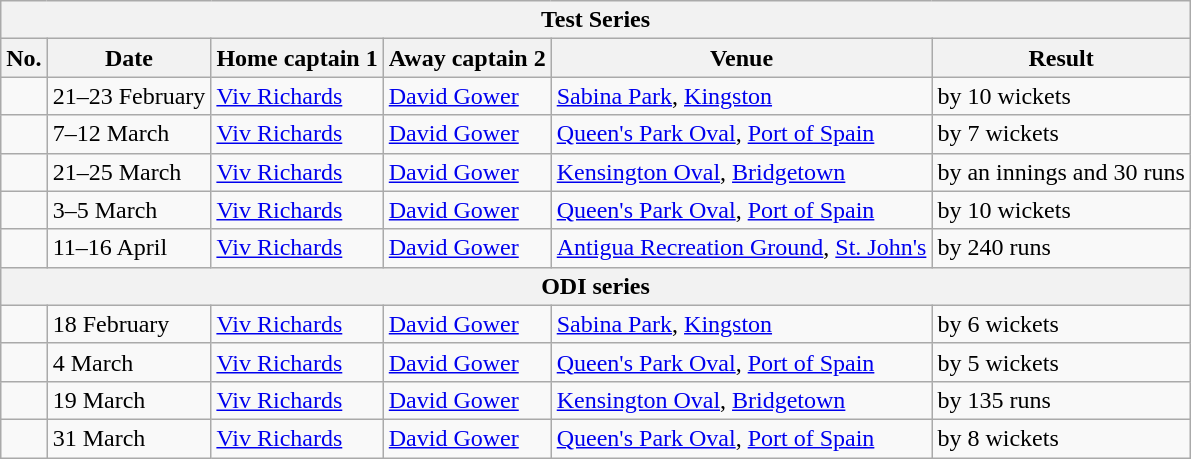<table class="wikitable">
<tr>
<th colspan="9">Test Series</th>
</tr>
<tr>
<th>No.</th>
<th>Date</th>
<th>Home captain 1</th>
<th>Away captain 2</th>
<th>Venue</th>
<th>Result</th>
</tr>
<tr>
<td></td>
<td>21–23 February</td>
<td><a href='#'>Viv Richards</a></td>
<td><a href='#'>David Gower</a></td>
<td><a href='#'>Sabina Park</a>, <a href='#'>Kingston</a></td>
<td> by 10 wickets</td>
</tr>
<tr>
<td></td>
<td>7–12 March</td>
<td><a href='#'>Viv Richards</a></td>
<td><a href='#'>David Gower</a></td>
<td><a href='#'>Queen's Park Oval</a>, <a href='#'>Port of Spain</a></td>
<td> by 7 wickets</td>
</tr>
<tr>
<td></td>
<td>21–25 March</td>
<td><a href='#'>Viv Richards</a></td>
<td><a href='#'>David Gower</a></td>
<td><a href='#'>Kensington Oval</a>, <a href='#'>Bridgetown</a></td>
<td> by an innings and 30 runs</td>
</tr>
<tr>
<td></td>
<td>3–5 March</td>
<td><a href='#'>Viv Richards</a></td>
<td><a href='#'>David Gower</a></td>
<td><a href='#'>Queen's Park Oval</a>, <a href='#'>Port of Spain</a></td>
<td> by 10 wickets</td>
</tr>
<tr>
<td></td>
<td>11–16 April</td>
<td><a href='#'>Viv Richards</a></td>
<td><a href='#'>David Gower</a></td>
<td><a href='#'>Antigua Recreation Ground</a>, <a href='#'>St. John's</a></td>
<td> by 240 runs</td>
</tr>
<tr>
<th colspan="9">ODI series</th>
</tr>
<tr>
<td></td>
<td>18 February</td>
<td><a href='#'>Viv Richards</a></td>
<td><a href='#'>David Gower</a></td>
<td><a href='#'>Sabina Park</a>, <a href='#'>Kingston</a></td>
<td> by 6 wickets</td>
</tr>
<tr>
<td></td>
<td>4 March</td>
<td><a href='#'>Viv Richards</a></td>
<td><a href='#'>David Gower</a></td>
<td><a href='#'>Queen's Park Oval</a>, <a href='#'>Port of Spain</a></td>
<td> by 5 wickets</td>
</tr>
<tr>
<td></td>
<td>19 March</td>
<td><a href='#'>Viv Richards</a></td>
<td><a href='#'>David Gower</a></td>
<td><a href='#'>Kensington Oval</a>, <a href='#'>Bridgetown</a></td>
<td> by 135 runs</td>
</tr>
<tr>
<td></td>
<td>31 March</td>
<td><a href='#'>Viv Richards</a></td>
<td><a href='#'>David Gower</a></td>
<td><a href='#'>Queen's Park Oval</a>, <a href='#'>Port of Spain</a></td>
<td> by 8 wickets</td>
</tr>
</table>
